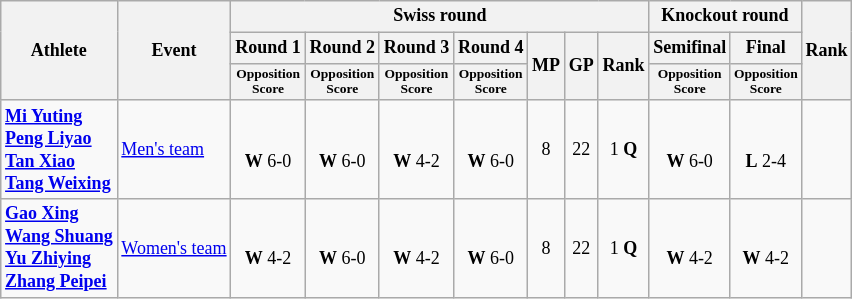<table class="wikitable" style="font-size:75%">
<tr>
<th rowspan="3">Athlete</th>
<th rowspan="3">Event</th>
<th colspan=7>Swiss round</th>
<th colspan=2>Knockout round</th>
<th rowspan="3">Rank</th>
</tr>
<tr>
<th>Round 1</th>
<th>Round 2</th>
<th>Round 3</th>
<th>Round 4</th>
<th rowspan=2>MP</th>
<th rowspan=2>GP</th>
<th rowspan=2>Rank</th>
<th>Semifinal</th>
<th>Final</th>
</tr>
<tr style="font-size:75%", align="center">
<th>Opposition<br>Score</th>
<th>Opposition<br>Score</th>
<th>Opposition<br>Score</th>
<th>Opposition<br>Score</th>
<th>Opposition<br>Score</th>
<th>Opposition<br>Score</th>
</tr>
<tr align="center">
<td align=left><strong><a href='#'>Mi Yuting</a><br><a href='#'>Peng Liyao</a><br><a href='#'>Tan Xiao</a><br><a href='#'>Tang Weixing</a></strong></td>
<td align=left><a href='#'>Men's team</a></td>
<td><br><strong>W</strong> 6-0</td>
<td><br><strong>W</strong> 6-0</td>
<td><br><strong>W</strong> 4-2</td>
<td><br><strong>W</strong> 6-0</td>
<td>8</td>
<td>22</td>
<td>1 <strong>Q</strong></td>
<td><br><strong>W</strong> 6-0</td>
<td><br><strong>L</strong> 2-4</td>
<td></td>
</tr>
<tr align="center">
<td align=left><strong><a href='#'>Gao Xing</a><br><a href='#'>Wang Shuang</a><br><a href='#'>Yu Zhiying</a><br><a href='#'>Zhang Peipei</a></strong></td>
<td align=left><a href='#'>Women's team</a></td>
<td><br><strong>W</strong> 4-2</td>
<td><br><strong>W</strong> 6-0</td>
<td><br><strong>W</strong> 4-2</td>
<td><br><strong>W</strong> 6-0</td>
<td>8</td>
<td>22</td>
<td>1 <strong>Q</strong></td>
<td><br><strong>W</strong> 4-2</td>
<td><br><strong>W</strong> 4-2</td>
<td></td>
</tr>
</table>
